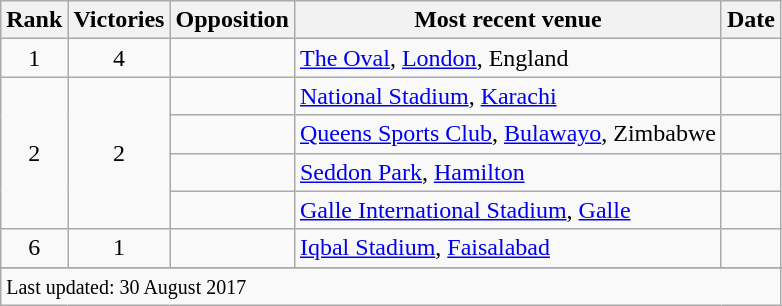<table class="wikitable plainrowheaders sortable">
<tr>
<th scope="col">Rank</th>
<th scope="col">Victories</th>
<th scope="col">Opposition</th>
<th scope="col">Most recent venue</th>
<th scope="col">Date</th>
</tr>
<tr>
<td align=center>1</td>
<td align=center>4</td>
<td></td>
<td><a href='#'>The Oval</a>, <a href='#'>London</a>, England</td>
<td></td>
</tr>
<tr>
<td align=center rowspan=4>2</td>
<td align=center rowspan=4>2</td>
<td></td>
<td><a href='#'>National Stadium</a>, <a href='#'>Karachi</a></td>
<td></td>
</tr>
<tr>
<td></td>
<td><a href='#'>Queens Sports Club</a>, <a href='#'>Bulawayo</a>, Zimbabwe</td>
<td></td>
</tr>
<tr>
<td></td>
<td><a href='#'>Seddon Park</a>, <a href='#'>Hamilton</a></td>
<td></td>
</tr>
<tr>
<td></td>
<td><a href='#'>Galle International Stadium</a>, <a href='#'>Galle</a></td>
<td></td>
</tr>
<tr>
<td align=center>6</td>
<td align=center>1</td>
<td></td>
<td><a href='#'>Iqbal Stadium</a>, <a href='#'>Faisalabad</a></td>
<td></td>
</tr>
<tr>
</tr>
<tr class=sortbottom>
<td colspan=5><small>Last updated: 30 August 2017</small></td>
</tr>
</table>
